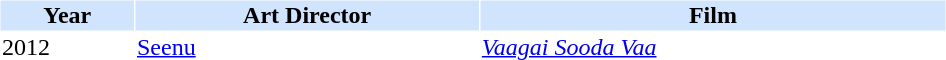<table cellspacing="1" cellpadding="1" border="0" width="50%">
<tr bgcolor="#d1e4fd">
<th>Year</th>
<th>Art Director</th>
<th>Film</th>
</tr>
<tr>
<td>2012</td>
<td><a href='#'>Seenu</a></td>
<td><em><a href='#'>Vaagai Sooda Vaa</a></em></td>
</tr>
</table>
